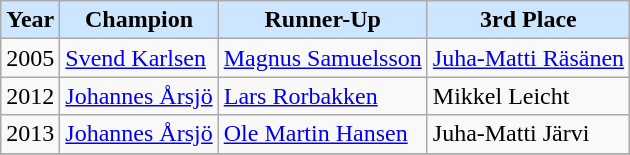<table class="wikitable">
<tr>
<th style="background: #cce6ff;">Year</th>
<th style="background: #cce6ff;">Champion</th>
<th style="background: #cce6ff;">Runner-Up</th>
<th style="background: #cce6ff;">3rd Place</th>
</tr>
<tr>
<td>2005</td>
<td> <a href='#'>Svend Karlsen</a></td>
<td> <a href='#'>Magnus Samuelsson</a></td>
<td> <a href='#'>Juha-Matti Räsänen</a></td>
</tr>
<tr>
<td>2012</td>
<td> <a href='#'>Johannes Årsjö</a></td>
<td> <a href='#'>Lars Rorbakken</a></td>
<td> Mikkel Leicht</td>
</tr>
<tr>
<td>2013</td>
<td> <a href='#'>Johannes Årsjö</a></td>
<td> <a href='#'>Ole Martin Hansen</a></td>
<td> Juha-Matti Järvi</td>
</tr>
<tr>
</tr>
</table>
